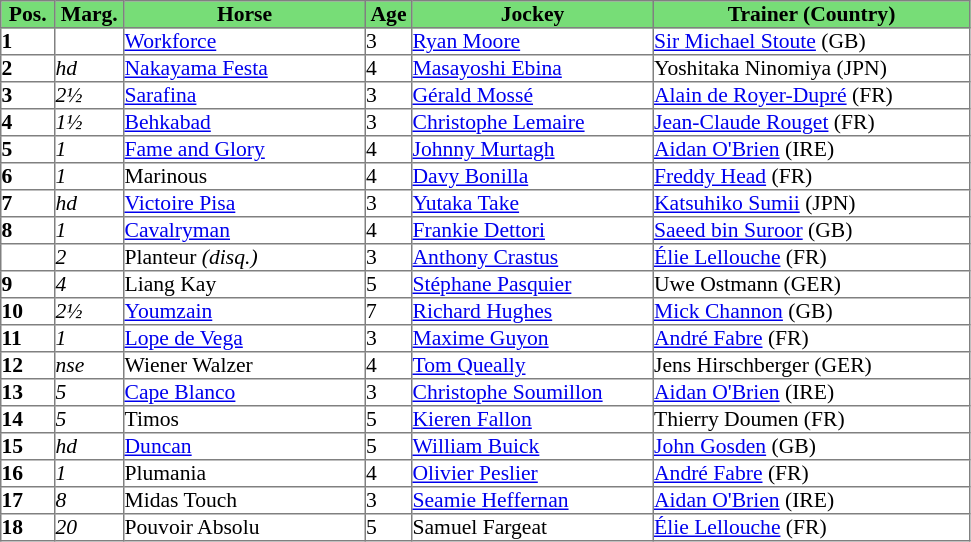<table class = "sortable" | border="1" cellpadding="0" style="border-collapse: collapse; font-size:90%">
<tr style="background:#7d7; text-align:center;">
<th style="width:35px;"><strong>Pos.</strong></th>
<th style="width:45px;"><strong>Marg.</strong></th>
<th style="width:160px;"><strong>Horse</strong></th>
<th style="width:30px;"><strong>Age</strong></th>
<th style="width:160px;"><strong>Jockey</strong></th>
<th style="width:210px;"><strong>Trainer (Country)</strong></th>
</tr>
<tr>
<td><strong>1</strong></td>
<td></td>
<td><a href='#'>Workforce</a></td>
<td>3</td>
<td><a href='#'>Ryan Moore</a></td>
<td><a href='#'>Sir Michael Stoute</a> (GB)</td>
</tr>
<tr>
<td><strong>2</strong></td>
<td><em>hd</em></td>
<td><a href='#'>Nakayama Festa</a></td>
<td>4</td>
<td><a href='#'>Masayoshi Ebina</a></td>
<td>Yoshitaka Ninomiya (JPN)</td>
</tr>
<tr>
<td><strong>3</strong></td>
<td><em>2½</em></td>
<td><a href='#'>Sarafina</a></td>
<td>3</td>
<td><a href='#'>Gérald Mossé</a></td>
<td><a href='#'>Alain de Royer-Dupré</a> (FR)</td>
</tr>
<tr>
<td><strong>4</strong></td>
<td><em>1½</em></td>
<td><a href='#'>Behkabad</a></td>
<td>3</td>
<td><a href='#'>Christophe Lemaire</a></td>
<td><a href='#'>Jean-Claude Rouget</a> (FR)</td>
</tr>
<tr>
<td><strong>5</strong></td>
<td><em>1</em></td>
<td><a href='#'>Fame and Glory</a></td>
<td>4</td>
<td><a href='#'>Johnny Murtagh</a></td>
<td><a href='#'>Aidan O'Brien</a> (IRE)</td>
</tr>
<tr>
<td><strong>6</strong></td>
<td><em>1</em></td>
<td>Marinous</td>
<td>4</td>
<td><a href='#'>Davy Bonilla</a></td>
<td><a href='#'>Freddy Head</a> (FR)</td>
</tr>
<tr>
<td><strong>7</strong></td>
<td><em>hd</em></td>
<td><a href='#'>Victoire Pisa</a></td>
<td>3</td>
<td><a href='#'>Yutaka Take</a></td>
<td><a href='#'>Katsuhiko Sumii</a> (JPN)</td>
</tr>
<tr>
<td><strong>8</strong></td>
<td><em>1</em></td>
<td><a href='#'>Cavalryman</a></td>
<td>4</td>
<td><a href='#'>Frankie Dettori</a></td>
<td><a href='#'>Saeed bin Suroor</a> (GB)</td>
</tr>
<tr>
<td></td>
<td><em>2</em></td>
<td>Planteur <em>(disq.)</em></td>
<td>3</td>
<td><a href='#'>Anthony Crastus</a></td>
<td><a href='#'>Élie Lellouche</a> (FR)</td>
</tr>
<tr>
<td><strong>9</strong></td>
<td><em>4</em></td>
<td>Liang Kay</td>
<td>5</td>
<td><a href='#'>Stéphane Pasquier</a></td>
<td>Uwe Ostmann (GER)</td>
</tr>
<tr>
<td><strong>10</strong></td>
<td><em>2½</em></td>
<td><a href='#'>Youmzain</a></td>
<td>7</td>
<td><a href='#'>Richard Hughes</a></td>
<td><a href='#'>Mick Channon</a> (GB)</td>
</tr>
<tr>
<td><strong>11</strong></td>
<td><em>1</em></td>
<td><a href='#'>Lope de Vega</a></td>
<td>3</td>
<td><a href='#'>Maxime Guyon</a></td>
<td><a href='#'>André Fabre</a> (FR)</td>
</tr>
<tr>
<td><strong>12</strong></td>
<td><em>nse</em></td>
<td>Wiener Walzer</td>
<td>4</td>
<td><a href='#'>Tom Queally</a></td>
<td>Jens Hirschberger (GER)</td>
</tr>
<tr>
<td><strong>13</strong></td>
<td><em>5</em></td>
<td><a href='#'>Cape Blanco</a></td>
<td>3</td>
<td><a href='#'>Christophe Soumillon</a></td>
<td><a href='#'>Aidan O'Brien</a> (IRE)</td>
</tr>
<tr>
<td><strong>14</strong></td>
<td><em>5</em></td>
<td>Timos</td>
<td>5</td>
<td><a href='#'>Kieren Fallon</a></td>
<td>Thierry Doumen (FR)</td>
</tr>
<tr>
<td><strong>15</strong></td>
<td><em>hd</em></td>
<td><a href='#'>Duncan</a></td>
<td>5</td>
<td><a href='#'>William Buick</a></td>
<td><a href='#'>John Gosden</a> (GB)</td>
</tr>
<tr>
<td><strong>16</strong></td>
<td><em>1</em></td>
<td>Plumania</td>
<td>4</td>
<td><a href='#'>Olivier Peslier</a></td>
<td><a href='#'>André Fabre</a> (FR)</td>
</tr>
<tr>
<td><strong>17</strong></td>
<td><em>8</em></td>
<td>Midas Touch</td>
<td>3</td>
<td><a href='#'>Seamie Heffernan</a></td>
<td><a href='#'>Aidan O'Brien</a> (IRE)</td>
</tr>
<tr>
<td><strong>18</strong></td>
<td><em>20</em></td>
<td>Pouvoir Absolu</td>
<td>5</td>
<td>Samuel Fargeat</td>
<td><a href='#'>Élie Lellouche</a> (FR)</td>
</tr>
</table>
